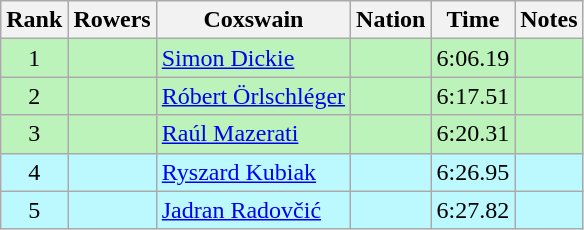<table class="wikitable sortable" style="text-align:center">
<tr>
<th>Rank</th>
<th>Rowers</th>
<th>Coxswain</th>
<th>Nation</th>
<th>Time</th>
<th>Notes</th>
</tr>
<tr bgcolor=bbf3bb>
<td>1</td>
<td></td>
<td align=left><a href='#'>Simon Dickie</a></td>
<td align=left></td>
<td>6:06.19</td>
<td></td>
</tr>
<tr bgcolor=bbf3bb>
<td>2</td>
<td></td>
<td align=left><a href='#'>Róbert Örlschléger</a></td>
<td align=left></td>
<td>6:17.51</td>
<td></td>
</tr>
<tr bgcolor=bbf3bb>
<td>3</td>
<td></td>
<td align=left><a href='#'>Raúl Mazerati</a></td>
<td align=left></td>
<td>6:20.31</td>
<td></td>
</tr>
<tr bgcolor=bbf9ff>
<td>4</td>
<td></td>
<td align=left><a href='#'>Ryszard Kubiak</a></td>
<td align=left></td>
<td>6:26.95</td>
<td></td>
</tr>
<tr bgcolor=bbf9ff>
<td>5</td>
<td></td>
<td align=left><a href='#'>Jadran Radovčić</a></td>
<td align=left></td>
<td>6:27.82</td>
<td></td>
</tr>
</table>
